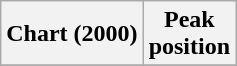<table class="wikitable sortable plainrowheaders" style="text-align:center">
<tr>
<th scope="col">Chart (2000)</th>
<th scope="col">Peak<br> position</th>
</tr>
<tr>
</tr>
</table>
